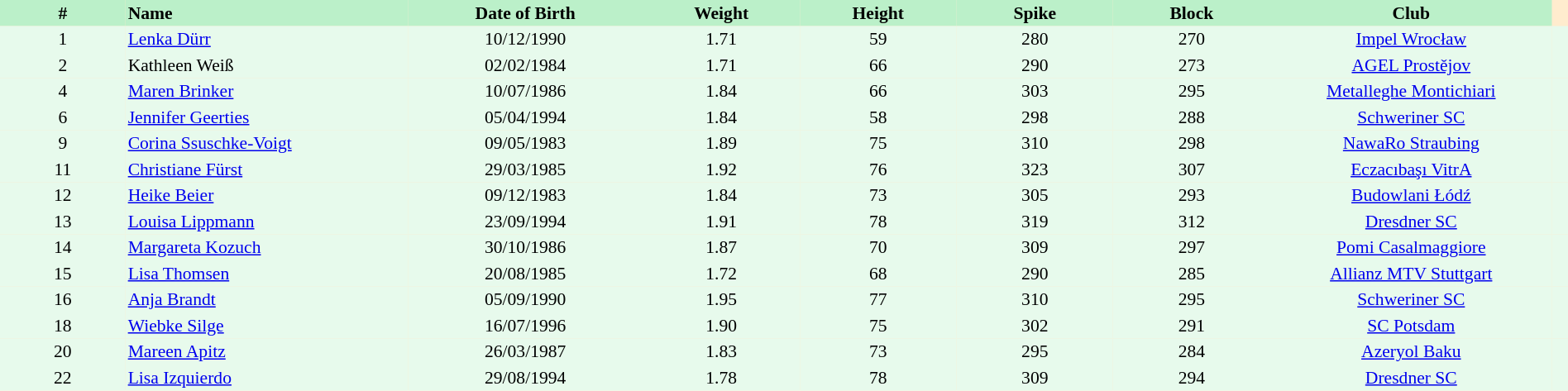<table border=0 cellpadding=2 cellspacing=0  |- bgcolor=#FFECCE style="text-align:center; font-size:90%;" width=100%>
<tr bgcolor=#BBF0C9>
<th width=8%>#</th>
<th width=18% align=left>Name</th>
<th width=15%>Date of Birth</th>
<th width=10%>Weight</th>
<th width=10%>Height</th>
<th width=10%>Spike</th>
<th width=10%>Block</th>
<th width=18%>Club</th>
</tr>
<tr bgcolor=#E7FAEC>
<td>1</td>
<td align=left><a href='#'>Lenka Dürr</a></td>
<td>10/12/1990</td>
<td>1.71</td>
<td>59</td>
<td>280</td>
<td>270</td>
<td> <a href='#'>Impel Wrocław</a></td>
<td></td>
</tr>
<tr bgcolor=#E7FAEC>
<td>2</td>
<td align=left>Kathleen Weiß</td>
<td>02/02/1984</td>
<td>1.71</td>
<td>66</td>
<td>290</td>
<td>273</td>
<td> <a href='#'>AGEL Prostějov</a></td>
<td></td>
</tr>
<tr bgcolor=#E7FAEC>
<td>4</td>
<td align=left><a href='#'>Maren Brinker</a></td>
<td>10/07/1986</td>
<td>1.84</td>
<td>66</td>
<td>303</td>
<td>295</td>
<td> <a href='#'>Metalleghe Montichiari</a></td>
<td></td>
</tr>
<tr bgcolor=#E7FAEC>
<td>6</td>
<td align=left><a href='#'>Jennifer Geerties</a></td>
<td>05/04/1994</td>
<td>1.84</td>
<td>58</td>
<td>298</td>
<td>288</td>
<td> <a href='#'>Schweriner SC</a></td>
<td></td>
</tr>
<tr bgcolor=#E7FAEC>
<td>9</td>
<td align=left><a href='#'>Corina Ssuschke-Voigt</a></td>
<td>09/05/1983</td>
<td>1.89</td>
<td>75</td>
<td>310</td>
<td>298</td>
<td> <a href='#'>NawaRo Straubing</a></td>
<td></td>
</tr>
<tr bgcolor=#E7FAEC>
<td>11</td>
<td align=left><a href='#'>Christiane Fürst</a></td>
<td>29/03/1985</td>
<td>1.92</td>
<td>76</td>
<td>323</td>
<td>307</td>
<td> <a href='#'>Eczacıbaşı VitrA</a></td>
<td></td>
</tr>
<tr bgcolor=#E7FAEC>
<td>12</td>
<td align=left><a href='#'>Heike Beier</a></td>
<td>09/12/1983</td>
<td>1.84</td>
<td>73</td>
<td>305</td>
<td>293</td>
<td> <a href='#'>Budowlani Łódź</a></td>
<td></td>
</tr>
<tr bgcolor=#E7FAEC>
<td>13</td>
<td align=left><a href='#'>Louisa Lippmann</a></td>
<td>23/09/1994</td>
<td>1.91</td>
<td>78</td>
<td>319</td>
<td>312</td>
<td> <a href='#'>Dresdner SC</a></td>
<td></td>
</tr>
<tr bgcolor=#E7FAEC>
<td>14</td>
<td align=left><a href='#'>Margareta Kozuch</a></td>
<td>30/10/1986</td>
<td>1.87</td>
<td>70</td>
<td>309</td>
<td>297</td>
<td> <a href='#'>Pomi Casalmaggiore</a></td>
<td></td>
</tr>
<tr bgcolor=#E7FAEC>
<td>15</td>
<td align=left><a href='#'>Lisa Thomsen</a></td>
<td>20/08/1985</td>
<td>1.72</td>
<td>68</td>
<td>290</td>
<td>285</td>
<td> <a href='#'>Allianz MTV Stuttgart</a></td>
<td></td>
</tr>
<tr bgcolor=#E7FAEC>
<td>16</td>
<td align=left><a href='#'>Anja Brandt</a></td>
<td>05/09/1990</td>
<td>1.95</td>
<td>77</td>
<td>310</td>
<td>295</td>
<td> <a href='#'>Schweriner SC</a></td>
<td></td>
</tr>
<tr bgcolor=#E7FAEC>
<td>18</td>
<td align=left><a href='#'>Wiebke Silge</a></td>
<td>16/07/1996</td>
<td>1.90</td>
<td>75</td>
<td>302</td>
<td>291</td>
<td> <a href='#'>SC Potsdam</a></td>
<td></td>
</tr>
<tr bgcolor=#E7FAEC>
<td>20</td>
<td align=left><a href='#'>Mareen Apitz</a></td>
<td>26/03/1987</td>
<td>1.83</td>
<td>73</td>
<td>295</td>
<td>284</td>
<td> <a href='#'>Azeryol Baku</a></td>
<td></td>
</tr>
<tr bgcolor=#E7FAEC>
<td>22</td>
<td align=left><a href='#'>Lisa Izquierdo</a></td>
<td>29/08/1994</td>
<td>1.78</td>
<td>78</td>
<td>309</td>
<td>294</td>
<td> <a href='#'>Dresdner SC</a></td>
<td></td>
</tr>
</table>
